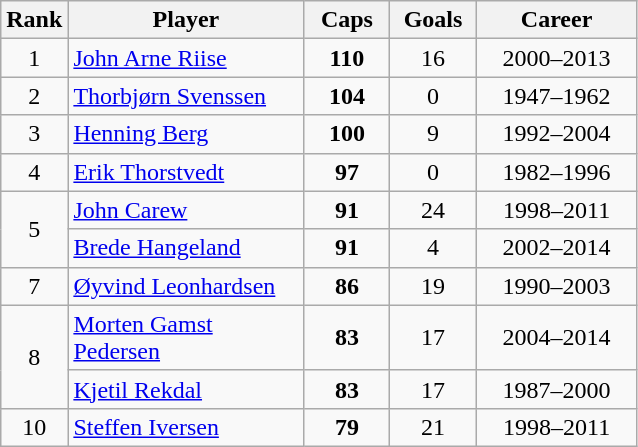<table class="wikitable sortable" style="text-align:center;">
<tr>
<th width="30">Rank</th>
<th style="width:150px;">Player</th>
<th width="50">Caps</th>
<th width="50">Goals</th>
<th style="width:100px;">Career</th>
</tr>
<tr>
<td>1</td>
<td align=left><a href='#'>John Arne Riise</a></td>
<td><strong>110</strong></td>
<td>16</td>
<td>2000–2013</td>
</tr>
<tr>
<td>2</td>
<td align=left><a href='#'>Thorbjørn Svenssen</a></td>
<td><strong>104</strong></td>
<td>0</td>
<td>1947–1962</td>
</tr>
<tr>
<td>3</td>
<td align=left><a href='#'>Henning Berg</a></td>
<td><strong>100</strong></td>
<td>9</td>
<td>1992–2004</td>
</tr>
<tr>
<td>4</td>
<td align=left><a href='#'>Erik Thorstvedt</a></td>
<td><strong>97</strong></td>
<td>0</td>
<td>1982–1996</td>
</tr>
<tr>
<td rowspan=2>5</td>
<td align=left><a href='#'>John Carew</a></td>
<td><strong>91</strong></td>
<td>24</td>
<td>1998–2011</td>
</tr>
<tr>
<td align=left><a href='#'>Brede Hangeland</a></td>
<td><strong>91</strong></td>
<td>4</td>
<td>2002–2014</td>
</tr>
<tr>
<td>7</td>
<td align=left><a href='#'>Øyvind Leonhardsen</a></td>
<td><strong>86</strong></td>
<td>19</td>
<td>1990–2003</td>
</tr>
<tr>
<td rowspan=2>8</td>
<td align=left><a href='#'>Morten Gamst Pedersen</a></td>
<td><strong>83</strong></td>
<td>17</td>
<td>2004–2014</td>
</tr>
<tr>
<td align=left><a href='#'>Kjetil Rekdal</a></td>
<td><strong>83</strong></td>
<td>17</td>
<td>1987–2000</td>
</tr>
<tr>
<td>10</td>
<td align=left><a href='#'>Steffen Iversen</a></td>
<td><strong>79</strong></td>
<td>21</td>
<td>1998–2011</td>
</tr>
</table>
